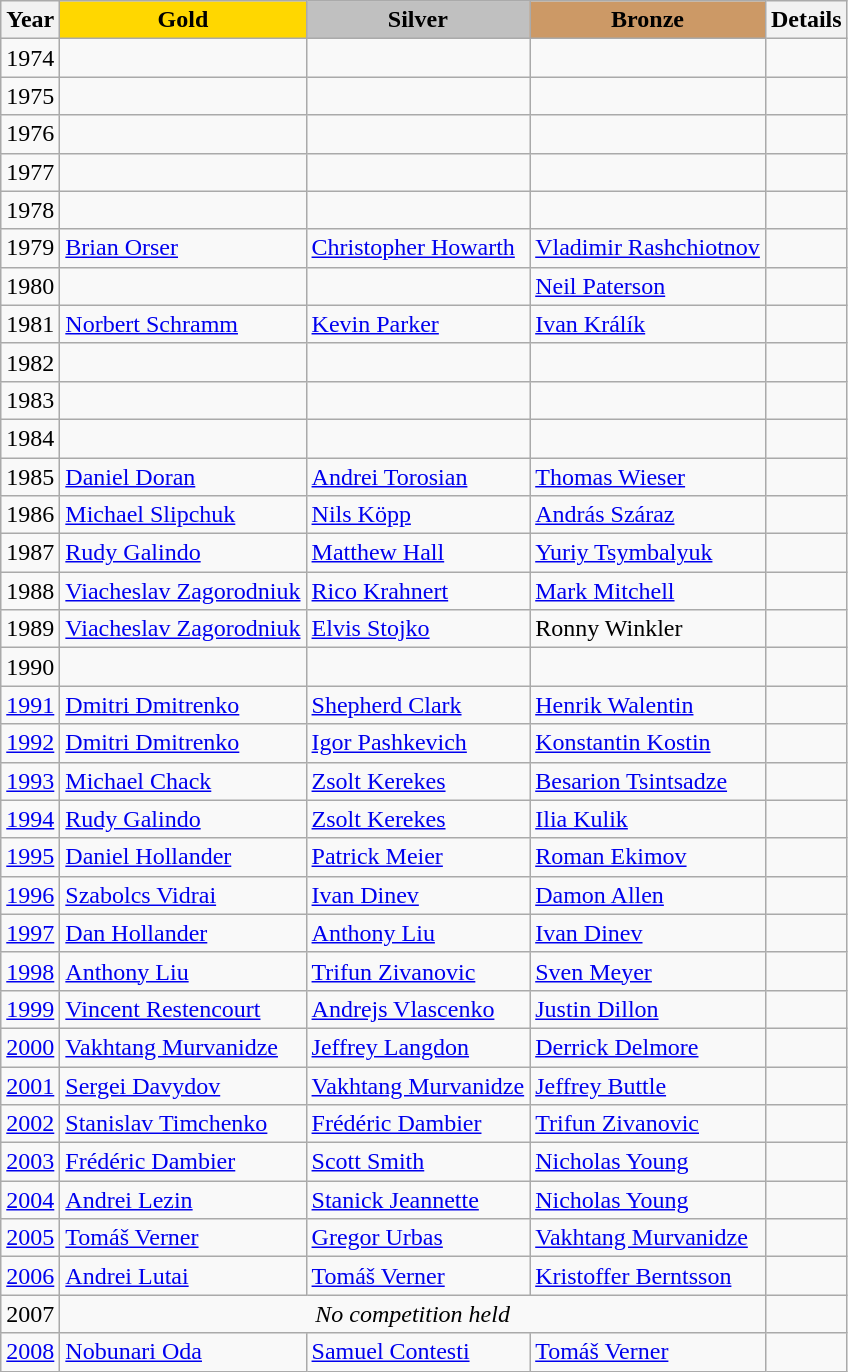<table class="wikitable">
<tr>
<th>Year</th>
<td align=center bgcolor=gold><strong>Gold</strong></td>
<td align=center bgcolor=silver><strong>Silver</strong></td>
<td align=center bgcolor=cc9966><strong>Bronze</strong></td>
<th>Details</th>
</tr>
<tr>
<td>1974</td>
<td></td>
<td></td>
<td></td>
<td></td>
</tr>
<tr>
<td>1975</td>
<td></td>
<td></td>
<td></td>
<td></td>
</tr>
<tr>
<td>1976</td>
<td></td>
<td></td>
<td></td>
<td></td>
</tr>
<tr>
<td>1977</td>
<td></td>
<td></td>
<td></td>
<td></td>
</tr>
<tr>
<td>1978</td>
<td></td>
<td></td>
<td></td>
<td></td>
</tr>
<tr>
<td>1979</td>
<td> <a href='#'>Brian Orser</a></td>
<td> <a href='#'>Christopher Howarth</a></td>
<td> <a href='#'>Vladimir Rashchiotnov</a></td>
<td></td>
</tr>
<tr>
<td>1980</td>
<td></td>
<td></td>
<td> <a href='#'>Neil Paterson</a></td>
<td></td>
</tr>
<tr>
<td>1981</td>
<td> <a href='#'>Norbert Schramm</a></td>
<td> <a href='#'>Kevin Parker</a></td>
<td> <a href='#'>Ivan Králík</a></td>
<td></td>
</tr>
<tr>
<td>1982</td>
<td></td>
<td></td>
<td></td>
<td></td>
</tr>
<tr>
<td>1983</td>
<td></td>
<td></td>
<td></td>
<td></td>
</tr>
<tr>
<td>1984</td>
<td></td>
<td></td>
<td></td>
<td></td>
</tr>
<tr>
<td>1985</td>
<td> <a href='#'>Daniel Doran</a></td>
<td> <a href='#'>Andrei Torosian</a></td>
<td> <a href='#'>Thomas Wieser</a></td>
<td></td>
</tr>
<tr>
<td>1986</td>
<td> <a href='#'>Michael Slipchuk</a></td>
<td> <a href='#'>Nils Köpp</a></td>
<td> <a href='#'>András Száraz</a></td>
<td></td>
</tr>
<tr>
<td>1987</td>
<td> <a href='#'>Rudy Galindo</a></td>
<td> <a href='#'>Matthew Hall</a></td>
<td> <a href='#'>Yuriy Tsymbalyuk</a></td>
<td></td>
</tr>
<tr>
<td>1988</td>
<td> <a href='#'>Viacheslav Zagorodniuk</a></td>
<td> <a href='#'>Rico Krahnert</a></td>
<td> <a href='#'>Mark Mitchell</a></td>
<td></td>
</tr>
<tr>
<td>1989</td>
<td> <a href='#'>Viacheslav Zagorodniuk</a></td>
<td> <a href='#'>Elvis Stojko</a></td>
<td> Ronny Winkler</td>
<td></td>
</tr>
<tr>
<td>1990</td>
<td></td>
<td></td>
<td></td>
<td></td>
</tr>
<tr>
<td><a href='#'>1991</a></td>
<td> <a href='#'>Dmitri Dmitrenko</a></td>
<td> <a href='#'>Shepherd Clark</a></td>
<td> <a href='#'>Henrik Walentin</a></td>
<td></td>
</tr>
<tr>
<td><a href='#'>1992</a></td>
<td> <a href='#'>Dmitri Dmitrenko</a></td>
<td> <a href='#'>Igor Pashkevich</a></td>
<td> <a href='#'>Konstantin Kostin</a></td>
<td></td>
</tr>
<tr>
<td><a href='#'>1993</a></td>
<td> <a href='#'>Michael Chack</a></td>
<td> <a href='#'>Zsolt Kerekes</a></td>
<td> <a href='#'>Besarion Tsintsadze</a></td>
<td></td>
</tr>
<tr>
<td><a href='#'>1994</a></td>
<td> <a href='#'>Rudy Galindo</a></td>
<td> <a href='#'>Zsolt Kerekes</a></td>
<td> <a href='#'>Ilia Kulik</a></td>
<td></td>
</tr>
<tr>
<td><a href='#'>1995</a></td>
<td> <a href='#'>Daniel Hollander</a></td>
<td> <a href='#'>Patrick Meier</a></td>
<td> <a href='#'>Roman Ekimov</a></td>
<td></td>
</tr>
<tr>
<td><a href='#'>1996</a></td>
<td> <a href='#'>Szabolcs Vidrai</a></td>
<td> <a href='#'>Ivan Dinev</a></td>
<td> <a href='#'>Damon Allen</a></td>
<td></td>
</tr>
<tr>
<td><a href='#'>1997</a></td>
<td> <a href='#'>Dan Hollander</a></td>
<td> <a href='#'>Anthony Liu</a></td>
<td> <a href='#'>Ivan Dinev</a></td>
<td></td>
</tr>
<tr>
<td><a href='#'>1998</a></td>
<td> <a href='#'>Anthony Liu</a></td>
<td> <a href='#'>Trifun Zivanovic</a></td>
<td> <a href='#'>Sven Meyer</a></td>
<td></td>
</tr>
<tr>
<td><a href='#'>1999</a></td>
<td> <a href='#'>Vincent Restencourt</a></td>
<td> <a href='#'>Andrejs Vlascenko</a></td>
<td> <a href='#'>Justin Dillon</a></td>
<td></td>
</tr>
<tr>
<td><a href='#'>2000</a></td>
<td> <a href='#'>Vakhtang Murvanidze</a></td>
<td> <a href='#'>Jeffrey Langdon</a></td>
<td> <a href='#'>Derrick Delmore</a></td>
<td></td>
</tr>
<tr>
<td><a href='#'>2001</a></td>
<td> <a href='#'>Sergei Davydov</a></td>
<td> <a href='#'>Vakhtang Murvanidze</a></td>
<td> <a href='#'>Jeffrey Buttle</a></td>
<td></td>
</tr>
<tr>
<td><a href='#'>2002</a></td>
<td> <a href='#'>Stanislav Timchenko</a></td>
<td> <a href='#'>Frédéric Dambier</a></td>
<td> <a href='#'>Trifun Zivanovic</a></td>
<td></td>
</tr>
<tr>
<td><a href='#'>2003</a></td>
<td> <a href='#'>Frédéric Dambier</a></td>
<td> <a href='#'>Scott Smith</a></td>
<td> <a href='#'>Nicholas Young</a></td>
<td></td>
</tr>
<tr>
<td><a href='#'>2004</a></td>
<td> <a href='#'>Andrei Lezin</a></td>
<td> <a href='#'>Stanick Jeannette</a></td>
<td> <a href='#'>Nicholas Young</a></td>
<td></td>
</tr>
<tr>
<td><a href='#'>2005</a></td>
<td> <a href='#'>Tomáš Verner</a></td>
<td> <a href='#'>Gregor Urbas</a></td>
<td> <a href='#'>Vakhtang Murvanidze</a></td>
<td></td>
</tr>
<tr>
<td><a href='#'>2006</a></td>
<td> <a href='#'>Andrei Lutai</a></td>
<td> <a href='#'>Tomáš Verner</a></td>
<td> <a href='#'>Kristoffer Berntsson</a></td>
<td></td>
</tr>
<tr>
<td>2007</td>
<td colspan=3 align=center><em>No competition held</em></td>
<td></td>
</tr>
<tr>
<td><a href='#'>2008</a></td>
<td> <a href='#'>Nobunari Oda</a></td>
<td> <a href='#'>Samuel Contesti</a></td>
<td> <a href='#'>Tomáš Verner</a></td>
<td></td>
</tr>
</table>
